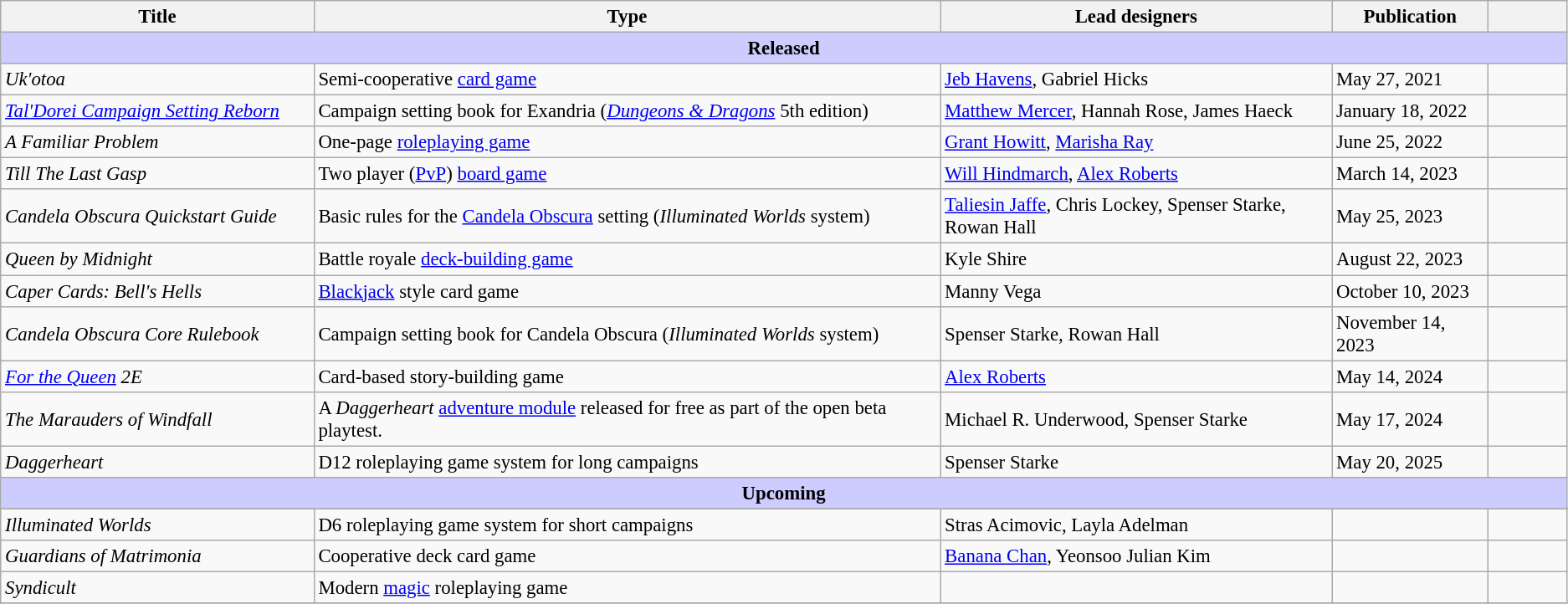<table class="wikitable sortable" style="margins:auto; width=95%; font-size: 95%;">
<tr>
<th width="20%">Title</th>
<th width="40%">Type</th>
<th width="25%">Lead designers</th>
<th width="10%">Publication</th>
<th width="5%"></th>
</tr>
<tr>
<th colspan="5" style="background-color:#ccccff;">Released</th>
</tr>
<tr>
<td><em>Uk'otoa</em></td>
<td>Semi-cooperative <a href='#'>card game</a></td>
<td><a href='#'>Jeb Havens</a>, Gabriel Hicks</td>
<td>May 27, 2021</td>
<td></td>
</tr>
<tr>
<td><em><a href='#'>Tal'Dorei Campaign Setting Reborn</a></em></td>
<td>Campaign setting book for Exandria (<em><a href='#'>Dungeons & Dragons</a></em> 5th edition)</td>
<td><a href='#'>Matthew Mercer</a>, Hannah Rose, James Haeck</td>
<td>January 18, 2022</td>
<td></td>
</tr>
<tr>
<td><em>A Familiar Problem</em></td>
<td>One-page <a href='#'>roleplaying game</a></td>
<td><a href='#'>Grant Howitt</a>, <a href='#'>Marisha Ray</a></td>
<td>June 25, 2022</td>
<td></td>
</tr>
<tr>
<td><em>Till The Last Gasp</em></td>
<td>Two player (<a href='#'>PvP</a>) <a href='#'>board game</a></td>
<td><a href='#'>Will Hindmarch</a>, <a href='#'>Alex Roberts</a></td>
<td>March 14, 2023</td>
<td></td>
</tr>
<tr>
<td><em>Candela Obscura Quickstart Guide</em></td>
<td>Basic rules for the <a href='#'>Candela Obscura</a> setting (<em>Illuminated Worlds</em> system)</td>
<td><a href='#'>Taliesin Jaffe</a>, Chris Lockey, Spenser Starke, Rowan Hall</td>
<td>May 25, 2023</td>
<td></td>
</tr>
<tr>
<td><em>Queen by Midnight</em></td>
<td>Battle royale <a href='#'>deck-building game</a></td>
<td>Kyle Shire</td>
<td>August 22, 2023</td>
<td></td>
</tr>
<tr>
<td><em>Caper Cards: Bell's Hells</em></td>
<td><a href='#'>Blackjack</a> style card game</td>
<td>Manny Vega</td>
<td>October 10, 2023</td>
<td></td>
</tr>
<tr>
<td><em>Candela Obscura Core Rulebook</em></td>
<td>Campaign setting book for Candela Obscura (<em>Illuminated Worlds</em> system)</td>
<td>Spenser Starke, Rowan Hall</td>
<td>November 14, 2023</td>
<td></td>
</tr>
<tr>
<td><a href='#'><em>For the Queen</em></a> <em>2E</em></td>
<td>Card-based story-building game</td>
<td><a href='#'>Alex Roberts</a></td>
<td>May 14, 2024</td>
<td></td>
</tr>
<tr>
<td><em>The Marauders of Windfall</em></td>
<td>A <em>Daggerheart</em> <a href='#'>adventure module</a> released for free as part of the open beta playtest.</td>
<td>Michael R. Underwood, Spenser Starke</td>
<td>May 17, 2024</td>
<td></td>
</tr>
<tr>
<td><em>Daggerheart</em></td>
<td>D12 roleplaying game system for long campaigns</td>
<td>Spenser Starke</td>
<td>May 20, 2025</td>
<td></td>
</tr>
<tr>
<th colspan="5" style="background-color:#ccccff;">Upcoming</th>
</tr>
<tr>
</tr>
<tr>
<td><em>Illuminated Worlds</em></td>
<td>D6 roleplaying game system for short campaigns</td>
<td>Stras Acimovic, Layla Adelman</td>
<td></td>
<td></td>
</tr>
<tr>
<td><em>Guardians of Matrimonia</em></td>
<td>Cooperative deck card game</td>
<td><a href='#'>Banana Chan</a>, Yeonsoo Julian Kim</td>
<td></td>
<td></td>
</tr>
<tr>
<td><em>Syndicult</em></td>
<td>Modern <a href='#'>magic</a> roleplaying game</td>
<td></td>
<td></td>
<td></td>
</tr>
<tr>
</tr>
</table>
